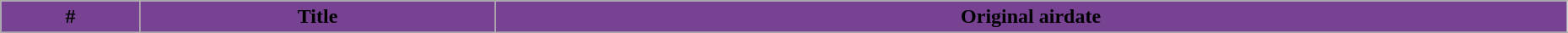<table class="wikitable plainrowheaders" style="width:98%; background:#fff;">
<tr>
<th style="background:#774292;">#</th>
<th style="background:#774292;">Title</th>
<th style="background:#774292;">Original airdate</th>
</tr>
<tr>
</tr>
</table>
